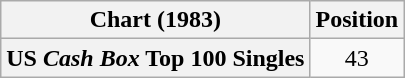<table class="wikitable plainrowheaders" style="text-align:center">
<tr>
<th scope="col">Chart (1983)</th>
<th scope="col">Position</th>
</tr>
<tr>
<th scope="row">US <em>Cash Box</em> Top 100 Singles</th>
<td>43</td>
</tr>
</table>
